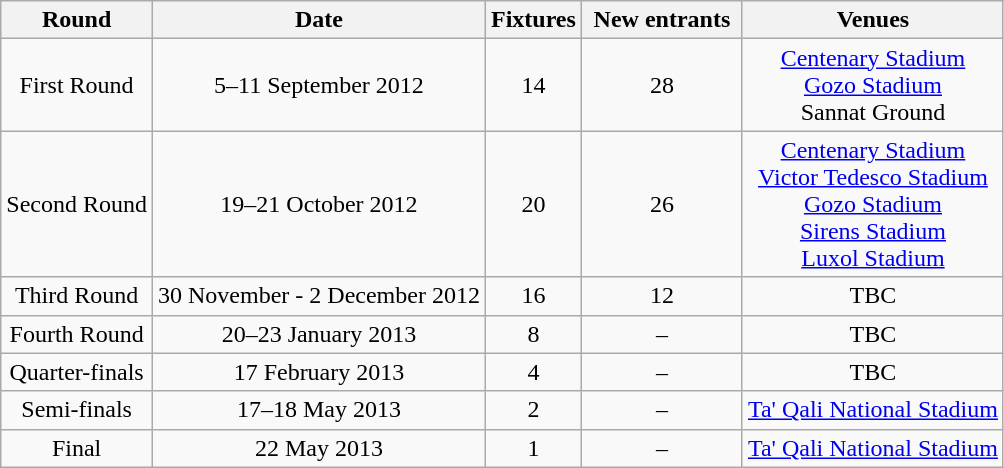<table class="wikitable">
<tr>
<th>Round</th>
<th>Date</th>
<th>Fixtures</th>
<th width=100>New entrants</th>
<th>Venues</th>
</tr>
<tr align=center>
<td>First Round</td>
<td>5–11 September 2012</td>
<td>14</td>
<td>28</td>
<td><a href='#'>Centenary Stadium</a><br><a href='#'>Gozo Stadium</a><br>Sannat Ground</td>
</tr>
<tr align=center>
<td>Second Round</td>
<td>19–21 October 2012</td>
<td>20</td>
<td>26</td>
<td><a href='#'>Centenary Stadium</a><br><a href='#'>Victor Tedesco Stadium</a><br><a href='#'>Gozo Stadium</a><br><a href='#'>Sirens Stadium</a><br><a href='#'>Luxol Stadium</a></td>
</tr>
<tr align=center>
<td>Third Round</td>
<td>30 November - 2 December 2012</td>
<td>16</td>
<td>12</td>
<td>TBC</td>
</tr>
<tr align=center>
<td>Fourth Round</td>
<td>20–23 January 2013</td>
<td>8</td>
<td>–</td>
<td>TBC</td>
</tr>
<tr align=center>
<td>Quarter-finals</td>
<td>17 February 2013</td>
<td>4</td>
<td>–</td>
<td>TBC</td>
</tr>
<tr align=center>
<td>Semi-finals</td>
<td>17–18 May 2013</td>
<td>2</td>
<td>–</td>
<td><a href='#'>Ta' Qali National Stadium</a></td>
</tr>
<tr align=center>
<td>Final</td>
<td>22 May 2013</td>
<td>1</td>
<td>–</td>
<td><a href='#'>Ta' Qali National Stadium</a></td>
</tr>
</table>
